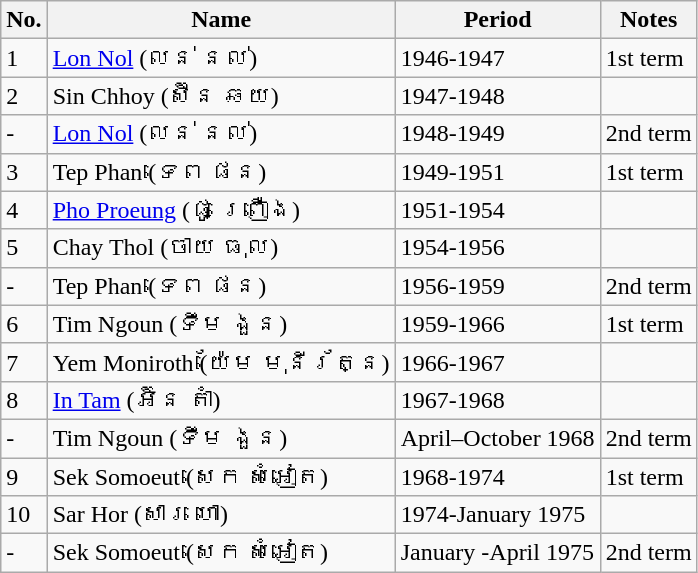<table class="wikitable">
<tr>
<th>No.</th>
<th>Name</th>
<th>Period</th>
<th>Notes</th>
</tr>
<tr>
<td>1</td>
<td><a href='#'>Lon Nol</a> (លន់ នល់)</td>
<td>1946-1947</td>
<td>1st term</td>
</tr>
<tr>
<td>2</td>
<td>Sin Chhoy (ស៊ីន ឆយ)</td>
<td>1947-1948</td>
<td></td>
</tr>
<tr>
<td>-</td>
<td><a href='#'>Lon Nol</a> (លន់ នល់)</td>
<td>1948-1949</td>
<td>2nd term</td>
</tr>
<tr>
<td>3</td>
<td>Tep Phan (ទេព ផន)</td>
<td>1949-1951</td>
<td>1st term</td>
</tr>
<tr>
<td>4</td>
<td><a href='#'>Pho Proeung</a>  (ផូ ព្រឿង)</td>
<td>1951-1954</td>
<td></td>
</tr>
<tr>
<td>5</td>
<td>Chay Thol (ចាយ ធុល)</td>
<td>1954-1956</td>
<td></td>
</tr>
<tr>
<td>-</td>
<td>Tep Phan (ទេព ផន)</td>
<td>1956-1959</td>
<td>2nd term</td>
</tr>
<tr>
<td>6</td>
<td>Tim Ngoun (ទឹម ងួន)</td>
<td>1959-1966</td>
<td>1st term</td>
</tr>
<tr>
<td>7</td>
<td>Yem Moniroth (យ៉ែម មុនីរ័ត្ន)</td>
<td>1966-1967</td>
<td></td>
</tr>
<tr>
<td>8</td>
<td><a href='#'>In Tam</a> (អ៊ិន តាំ)</td>
<td>1967-1968</td>
<td></td>
</tr>
<tr>
<td>-</td>
<td>Tim Ngoun (ទឹម ងួន)</td>
<td>April–October 1968</td>
<td>2nd term</td>
</tr>
<tr>
<td>9</td>
<td>Sek Somoeut (សេក សំអៀត)</td>
<td>1968-1974</td>
<td>1st term</td>
</tr>
<tr>
<td>10</td>
<td>Sar Hor (សារ ហោ)</td>
<td>1974-January 1975</td>
<td></td>
</tr>
<tr>
<td>-</td>
<td>Sek Somoeut (សេក សំអៀត)</td>
<td>January -April 1975</td>
<td>2nd term</td>
</tr>
</table>
